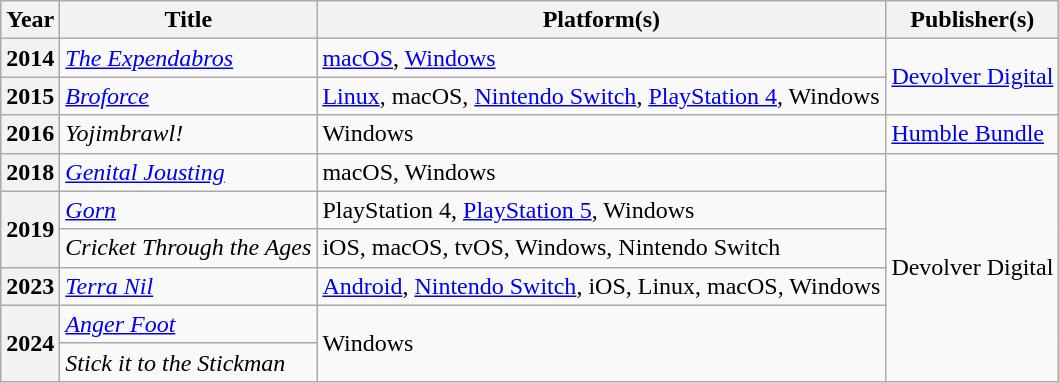<table class="wikitable sortable plainrowheaders">
<tr>
<th scope="col">Year</th>
<th scope="col">Title</th>
<th scope="col">Platform(s)</th>
<th scope="col">Publisher(s)</th>
</tr>
<tr>
<th scope="row">2014</th>
<td><em><a href='#'>The Expendabros</a></em></td>
<td><a href='#'>macOS</a>, <a href='#'>Windows</a></td>
<td rowspan="2"><a href='#'>Devolver Digital</a></td>
</tr>
<tr>
<th scope="row">2015</th>
<td><em><a href='#'>Broforce</a></em></td>
<td><a href='#'>Linux</a>, macOS, <a href='#'>Nintendo Switch</a>, <a href='#'>PlayStation 4</a>, Windows</td>
</tr>
<tr>
<th scope="row">2016</th>
<td><em>Yojimbrawl!</em></td>
<td>Windows</td>
<td><a href='#'>Humble Bundle</a></td>
</tr>
<tr>
<th scope="row">2018</th>
<td><em><a href='#'>Genital Jousting</a></em></td>
<td>macOS, Windows</td>
<td rowspan="6">Devolver Digital</td>
</tr>
<tr>
<th scope="row" rowspan="2">2019</th>
<td><em><a href='#'>Gorn</a></em></td>
<td>PlayStation 4, <a href='#'>PlayStation 5</a>, Windows</td>
</tr>
<tr>
<td><em>Cricket Through the Ages</em></td>
<td>iOS, macOS, tvOS, Windows, Nintendo Switch</td>
</tr>
<tr>
<th scope="row">2023</th>
<td><em><a href='#'>Terra Nil</a></em></td>
<td><a href='#'>Android</a>, <a href='#'>Nintendo Switch</a>, iOS, Linux, macOS, Windows</td>
</tr>
<tr>
<th rowspan="2" scope="row">2024</th>
<td><em><a href='#'>Anger Foot</a></em></td>
<td rowspan="2">Windows</td>
</tr>
<tr>
<td><em>Stick it to the Stickman</em></td>
</tr>
</table>
